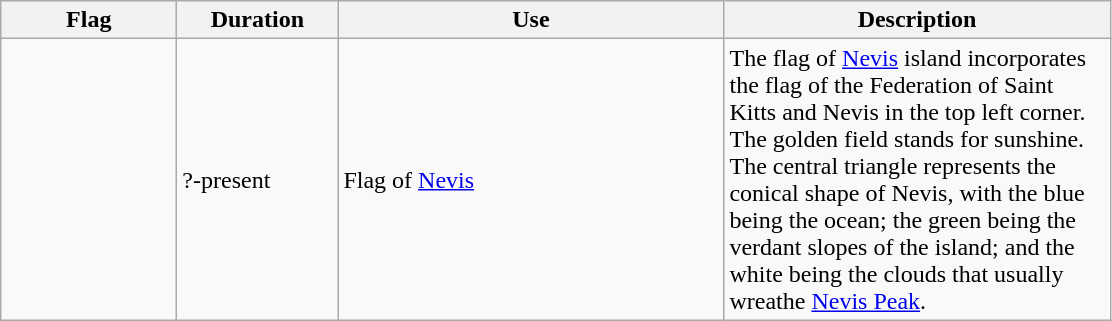<table class="wikitable">
<tr>
<th width="110">Flag</th>
<th width="100">Duration</th>
<th width="250">Use</th>
<th width="250">Description</th>
</tr>
<tr>
<td></td>
<td>?-present</td>
<td>Flag of <a href='#'>Nevis</a></td>
<td>The flag of <a href='#'>Nevis</a> island incorporates the flag of the Federation of Saint Kitts and Nevis in the top left corner. The golden field stands for sunshine. The central triangle represents the conical shape of Nevis, with the blue being the ocean; the green being the verdant slopes of the island; and the white being the clouds that usually wreathe <a href='#'>Nevis Peak</a>.</td>
</tr>
</table>
